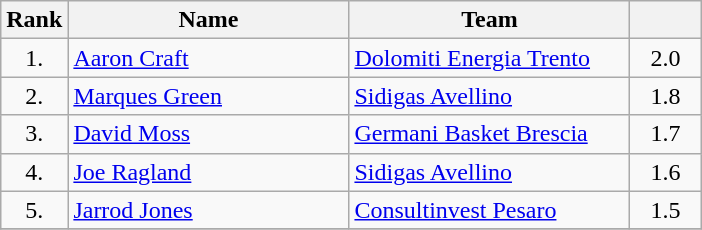<table class="wikitable" style="text-align: center;">
<tr>
<th>Rank</th>
<th width=180>Name</th>
<th width=180>Team</th>
<th width=40></th>
</tr>
<tr>
<td>1.</td>
<td align="left"> <a href='#'>Aaron Craft</a></td>
<td style="text-align:left;"><a href='#'>Dolomiti Energia Trento</a></td>
<td>2.0</td>
</tr>
<tr>
<td>2.</td>
<td align="left"> <a href='#'>Marques Green</a></td>
<td style="text-align:left;"><a href='#'>Sidigas Avellino</a></td>
<td>1.8</td>
</tr>
<tr>
<td>3.</td>
<td align="left"> <a href='#'>David Moss</a></td>
<td style="text-align:left;"><a href='#'>Germani Basket Brescia</a></td>
<td>1.7</td>
</tr>
<tr>
<td>4.</td>
<td align="left"> <a href='#'>Joe Ragland</a></td>
<td style="text-align:left;"><a href='#'>Sidigas Avellino</a></td>
<td>1.6</td>
</tr>
<tr>
<td>5.</td>
<td align="left"> <a href='#'>Jarrod Jones</a></td>
<td style="text-align:left;"><a href='#'>Consultinvest Pesaro</a></td>
<td>1.5</td>
</tr>
<tr>
</tr>
</table>
